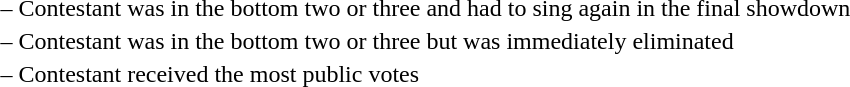<table>
<tr>
<td> –</td>
<td>Contestant was in the bottom two or three and had to sing again in the final showdown</td>
</tr>
<tr>
<td> –</td>
<td>Contestant was in the bottom two or three but was immediately eliminated</td>
</tr>
<tr>
<td> –</td>
<td>Contestant received the most public votes</td>
</tr>
</table>
